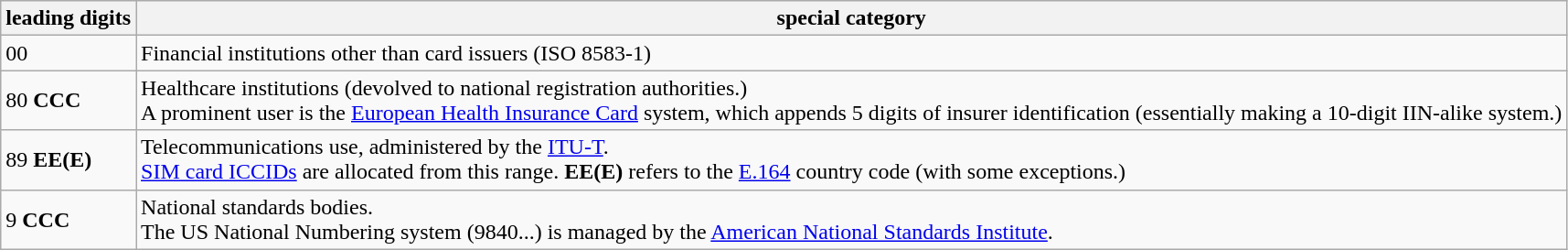<table class="wikitable">
<tr>
<th>leading digits</th>
<th>special category</th>
</tr>
<tr>
<td>00</td>
<td>Financial institutions other than card issuers (ISO 8583-1)</td>
</tr>
<tr>
<td>80 <strong>CCC</strong></td>
<td>Healthcare institutions (devolved to national registration authorities.)<br>A prominent user is the <a href='#'>European Health Insurance Card</a> system, which appends 5 digits of insurer identification (essentially making a 10-digit IIN-alike system.)</td>
</tr>
<tr>
<td>89 <strong>EE(E)</strong></td>
<td>Telecommunications use, administered by the <a href='#'>ITU-T</a>.<br><a href='#'>SIM card ICCIDs</a> are allocated from this range.  <strong>EE(E)</strong> refers to the <a href='#'>E.164</a> country code (with some exceptions.)</td>
</tr>
<tr>
<td>9 <strong>CCC</strong></td>
<td>National standards bodies.<br>The US National Numbering system (9840...) is managed by the <a href='#'>American National Standards Institute</a>.</td>
</tr>
</table>
